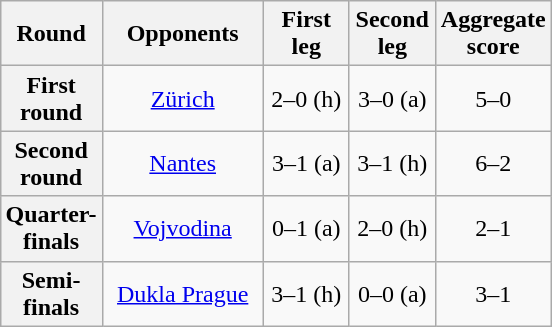<table class="wikitable plainrowheaders" style="text-align:center;margin-left:1em;float:right">
<tr>
<th scope=col width="25">Round</th>
<th scope=col width="100">Opponents</th>
<th scope=col width="50">First leg</th>
<th scope=col width="50">Second leg</th>
<th scope=col width="50">Aggregate score</th>
</tr>
<tr>
<th scope=row style="text-align:center">First round</th>
<td> <a href='#'>Zürich</a></td>
<td>2–0 (h)</td>
<td>3–0 (a)</td>
<td>5–0</td>
</tr>
<tr>
<th scope=row style="text-align:center">Second round</th>
<td> <a href='#'>Nantes</a></td>
<td>3–1 (a)</td>
<td>3–1 (h)</td>
<td>6–2</td>
</tr>
<tr>
<th scope=row style="text-align:center">Quarter-finals</th>
<td> <a href='#'>Vojvodina</a></td>
<td>0–1 (a)</td>
<td>2–0 (h)</td>
<td>2–1</td>
</tr>
<tr>
<th scope=row style="text-align:center">Semi-finals</th>
<td> <a href='#'>Dukla Prague</a></td>
<td>3–1 (h)</td>
<td>0–0 (a)</td>
<td>3–1</td>
</tr>
</table>
